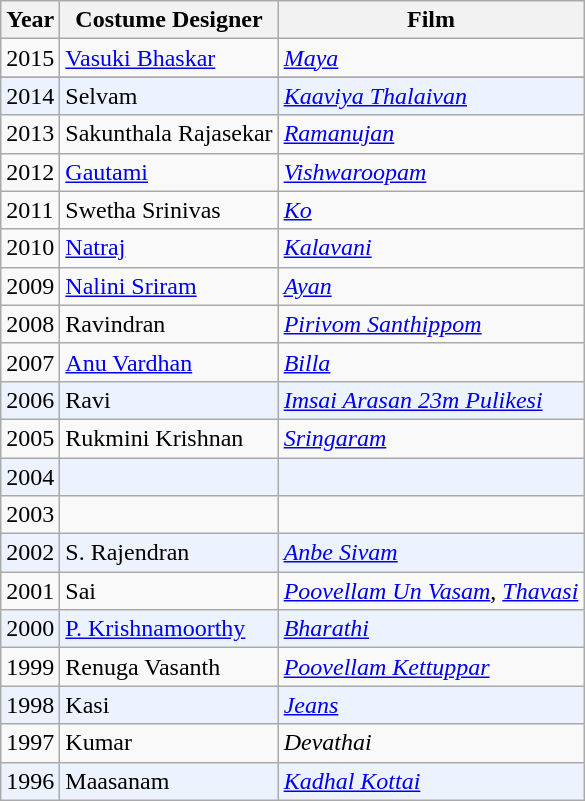<table class="wikitable">
<tr>
<th>Year</th>
<th>Costume Designer</th>
<th>Film</th>
</tr>
<tr>
<td>2015</td>
<td><a href='#'>Vasuki Bhaskar</a></td>
<td><em><a href='#'>Maya</a></em></td>
</tr>
<tr>
</tr>
<tr bgcolor=#edf3fe>
<td>2014</td>
<td>Selvam </td>
<td><em><a href='#'>Kaaviya Thalaivan</a></em></td>
</tr>
<tr>
<td>2013</td>
<td>Sakunthala Rajasekar </td>
<td><em><a href='#'>Ramanujan</a></em></td>
</tr>
<tr>
<td>2012</td>
<td><a href='#'>Gautami</a></td>
<td><em><a href='#'>Vishwaroopam</a></em></td>
</tr>
<tr>
<td>2011</td>
<td>Swetha Srinivas </td>
<td><em><a href='#'>Ko</a></em></td>
</tr>
<tr>
<td>2010</td>
<td><a href='#'>Natraj</a></td>
<td><em><a href='#'>Kalavani</a></em></td>
</tr>
<tr>
<td>2009</td>
<td><a href='#'>Nalini Sriram</a></td>
<td><em><a href='#'>Ayan</a></em></td>
</tr>
<tr>
<td>2008</td>
<td>Ravindran</td>
<td><em><a href='#'>Pirivom Santhippom</a></em></td>
</tr>
<tr>
<td>2007</td>
<td><a href='#'>Anu Vardhan</a></td>
<td><em><a href='#'>Billa</a></em></td>
</tr>
<tr bgcolor=#edf3fe>
<td>2006</td>
<td>Ravi</td>
<td><em><a href='#'>Imsai Arasan 23m Pulikesi</a></em></td>
</tr>
<tr>
<td>2005</td>
<td>Rukmini Krishnan</td>
<td><em><a href='#'>Sringaram</a></em></td>
</tr>
<tr bgcolor=#edf3fe>
<td>2004</td>
<td></td>
<td></td>
</tr>
<tr>
<td>2003</td>
<td></td>
<td></td>
</tr>
<tr bgcolor=#edf3fe>
<td>2002</td>
<td>S. Rajendran</td>
<td><em><a href='#'>Anbe Sivam</a></em></td>
</tr>
<tr>
<td>2001</td>
<td>Sai</td>
<td><em><a href='#'>Poovellam Un Vasam</a></em>, <em><a href='#'>Thavasi</a></em></td>
</tr>
<tr bgcolor=#edf3fe>
<td>2000</td>
<td><a href='#'>P. Krishnamoorthy</a></td>
<td><em><a href='#'>Bharathi</a></em></td>
</tr>
<tr>
<td>1999</td>
<td>Renuga Vasanth</td>
<td><em><a href='#'>Poovellam Kettuppar</a></em></td>
</tr>
<tr bgcolor=#edf3fe>
<td>1998</td>
<td>Kasi</td>
<td><em><a href='#'>Jeans</a></em></td>
</tr>
<tr>
<td>1997</td>
<td>Kumar</td>
<td><em>Devathai</em></td>
</tr>
<tr bgcolor=#edf3fe>
<td>1996</td>
<td>Maasanam</td>
<td><em><a href='#'>Kadhal Kottai</a></em></td>
</tr>
</table>
